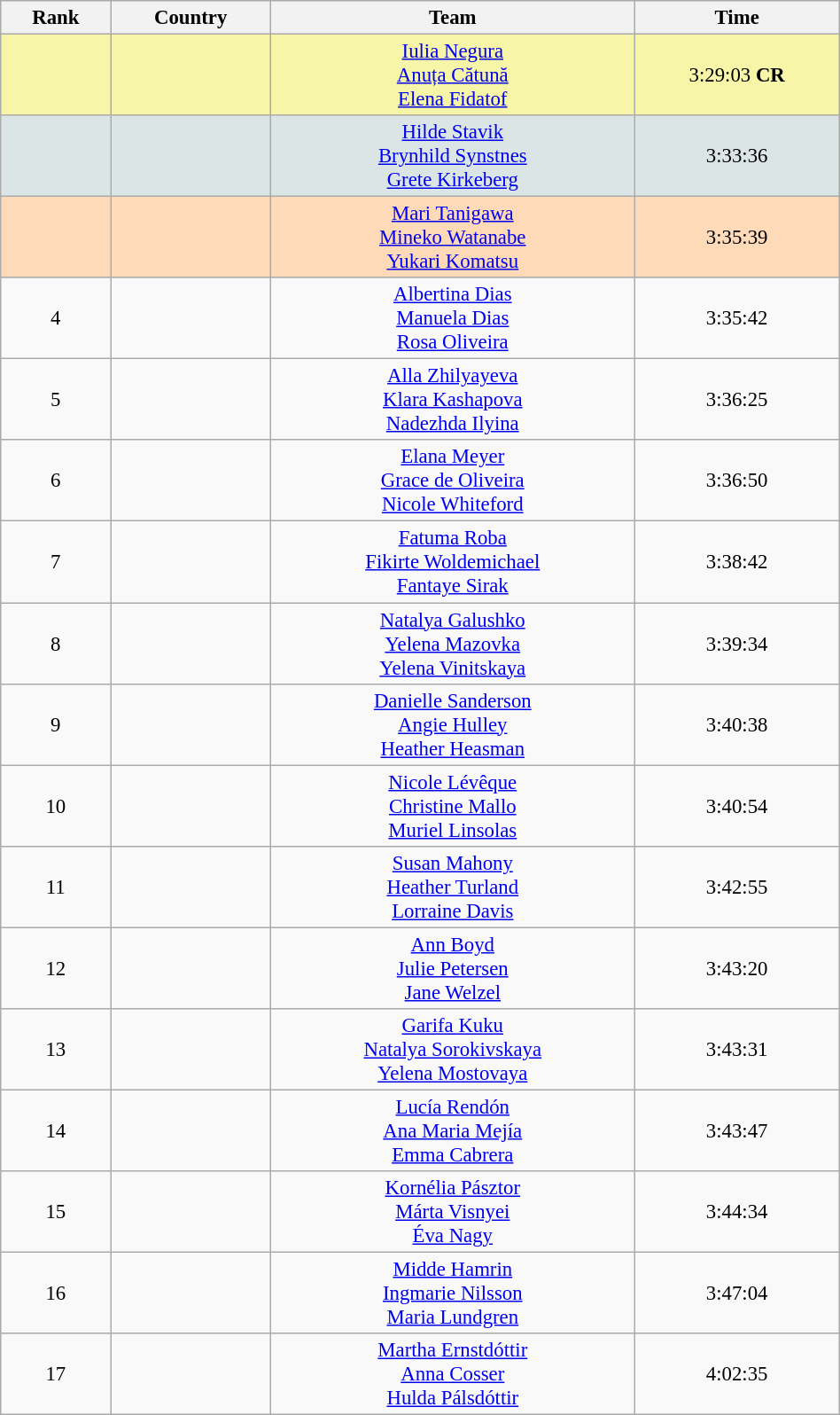<table class="wikitable sortable" style=" text-align:center; font-size:95%;" width="50%">
<tr>
<th>Rank</th>
<th>Country</th>
<th>Team</th>
<th>Time</th>
</tr>
<tr bgcolor="#F7F6A8">
<td align=center></td>
<td></td>
<td><a href='#'>Iulia Negura</a><br><a href='#'>Anuța Cătună</a><br><a href='#'>Elena Fidatof</a></td>
<td>3:29:03 <strong>CR</strong></td>
</tr>
<tr bgcolor="#DCE5E5">
<td align=center></td>
<td></td>
<td><a href='#'>Hilde Stavik</a><br><a href='#'>Brynhild Synstnes</a><br><a href='#'>Grete Kirkeberg</a></td>
<td>3:33:36</td>
</tr>
<tr bgcolor="#FFDAB9">
<td align=center></td>
<td></td>
<td><a href='#'>Mari Tanigawa</a><br><a href='#'>Mineko Watanabe</a><br><a href='#'>Yukari Komatsu</a></td>
<td>3:35:39</td>
</tr>
<tr>
<td align=center>4</td>
<td></td>
<td><a href='#'>Albertina Dias</a><br><a href='#'>Manuela Dias</a><br><a href='#'>Rosa Oliveira</a></td>
<td>3:35:42</td>
</tr>
<tr>
<td align=center>5</td>
<td></td>
<td><a href='#'>Alla Zhilyayeva</a><br><a href='#'>Klara Kashapova</a><br><a href='#'>Nadezhda Ilyina</a></td>
<td>3:36:25</td>
</tr>
<tr>
<td align=center>6</td>
<td></td>
<td><a href='#'>Elana Meyer</a><br><a href='#'>Grace de Oliveira</a><br><a href='#'>Nicole Whiteford</a></td>
<td>3:36:50</td>
</tr>
<tr>
<td align=center>7</td>
<td></td>
<td><a href='#'>Fatuma Roba</a><br><a href='#'>Fikirte Woldemichael</a><br><a href='#'>Fantaye Sirak</a></td>
<td>3:38:42</td>
</tr>
<tr>
<td align=center>8</td>
<td></td>
<td><a href='#'>Natalya Galushko</a><br><a href='#'>Yelena Mazovka</a><br><a href='#'>Yelena Vinitskaya</a></td>
<td>3:39:34</td>
</tr>
<tr>
<td align=center>9</td>
<td></td>
<td><a href='#'>Danielle Sanderson</a><br><a href='#'>Angie Hulley</a><br><a href='#'>Heather Heasman</a></td>
<td>3:40:38</td>
</tr>
<tr>
<td align=center>10</td>
<td></td>
<td><a href='#'>Nicole Lévêque</a><br><a href='#'>Christine Mallo</a><br><a href='#'>Muriel Linsolas</a></td>
<td>3:40:54</td>
</tr>
<tr>
<td align=center>11</td>
<td></td>
<td><a href='#'>Susan Mahony</a><br><a href='#'>Heather Turland</a><br><a href='#'>Lorraine Davis</a></td>
<td>3:42:55</td>
</tr>
<tr>
<td align=center>12</td>
<td></td>
<td><a href='#'>Ann Boyd</a><br><a href='#'>Julie Petersen</a><br><a href='#'>Jane Welzel</a></td>
<td>3:43:20</td>
</tr>
<tr>
<td align=center>13</td>
<td></td>
<td><a href='#'>Garifa Kuku</a><br><a href='#'>Natalya Sorokivskaya</a><br><a href='#'>Yelena Mostovaya</a></td>
<td>3:43:31</td>
</tr>
<tr>
<td align=center>14</td>
<td></td>
<td><a href='#'>Lucía Rendón</a><br><a href='#'>Ana Maria Mejía</a><br><a href='#'>Emma Cabrera</a></td>
<td>3:43:47</td>
</tr>
<tr>
<td align=center>15</td>
<td></td>
<td><a href='#'>Kornélia Pásztor</a><br><a href='#'>Márta Visnyei</a><br><a href='#'>Éva Nagy</a></td>
<td>3:44:34</td>
</tr>
<tr>
<td align=center>16</td>
<td></td>
<td><a href='#'>Midde Hamrin</a><br><a href='#'>Ingmarie Nilsson</a><br><a href='#'>Maria Lundgren</a></td>
<td>3:47:04</td>
</tr>
<tr>
<td align=center>17</td>
<td></td>
<td><a href='#'>Martha Ernstdóttir</a><br><a href='#'>Anna Cosser</a><br><a href='#'>Hulda Pálsdóttir</a></td>
<td>4:02:35</td>
</tr>
</table>
